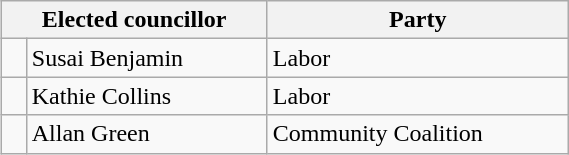<table class="wikitable" style="float:right;clear:right;width:30%">
<tr>
<th colspan="2">Elected councillor</th>
<th>Party</th>
</tr>
<tr>
<td> </td>
<td>Susai Benjamin</td>
<td>Labor</td>
</tr>
<tr>
<td> </td>
<td>Kathie Collins</td>
<td>Labor</td>
</tr>
<tr>
<td> </td>
<td>Allan Green</td>
<td>Community Coalition</td>
</tr>
</table>
